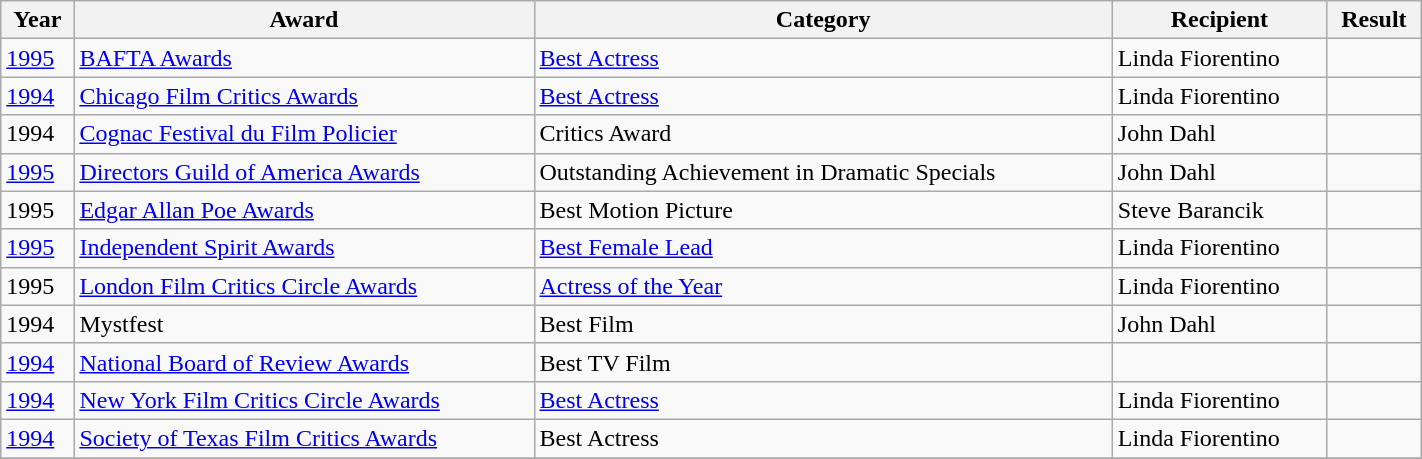<table class="wikitable" width="75%">
<tr>
<th>Year</th>
<th>Award</th>
<th>Category</th>
<th>Recipient</th>
<th>Result</th>
</tr>
<tr>
<td><a href='#'>1995</a></td>
<td><a href='#'>BAFTA Awards</a></td>
<td><a href='#'>Best Actress</a></td>
<td>Linda Fiorentino</td>
<td></td>
</tr>
<tr>
<td><a href='#'>1994</a></td>
<td><a href='#'>Chicago Film Critics Awards</a></td>
<td><a href='#'>Best Actress</a></td>
<td>Linda Fiorentino</td>
<td></td>
</tr>
<tr>
<td>1994</td>
<td><a href='#'>Cognac Festival du Film Policier</a></td>
<td>Critics Award</td>
<td>John Dahl</td>
<td></td>
</tr>
<tr>
<td><a href='#'>1995</a></td>
<td><a href='#'>Directors Guild of America Awards</a></td>
<td>Outstanding Achievement in Dramatic Specials</td>
<td>John Dahl</td>
<td></td>
</tr>
<tr>
<td>1995</td>
<td><a href='#'>Edgar Allan Poe Awards</a></td>
<td>Best Motion Picture</td>
<td>Steve Barancik</td>
<td></td>
</tr>
<tr>
<td><a href='#'>1995</a></td>
<td><a href='#'>Independent Spirit Awards</a></td>
<td><a href='#'>Best Female Lead</a></td>
<td>Linda Fiorentino</td>
<td></td>
</tr>
<tr>
<td>1995</td>
<td><a href='#'>London Film Critics Circle Awards</a></td>
<td><a href='#'>Actress of the Year</a></td>
<td>Linda Fiorentino</td>
<td></td>
</tr>
<tr>
<td>1994</td>
<td>Mystfest</td>
<td>Best Film</td>
<td>John Dahl</td>
<td></td>
</tr>
<tr>
<td><a href='#'>1994</a></td>
<td><a href='#'>National Board of Review Awards</a></td>
<td>Best TV Film</td>
<td></td>
<td></td>
</tr>
<tr>
<td><a href='#'>1994</a></td>
<td><a href='#'>New York Film Critics Circle Awards</a></td>
<td><a href='#'>Best Actress</a></td>
<td>Linda Fiorentino</td>
<td></td>
</tr>
<tr>
<td><a href='#'>1994</a></td>
<td><a href='#'>Society of Texas Film Critics Awards</a></td>
<td>Best Actress</td>
<td>Linda Fiorentino</td>
<td></td>
</tr>
<tr>
</tr>
</table>
